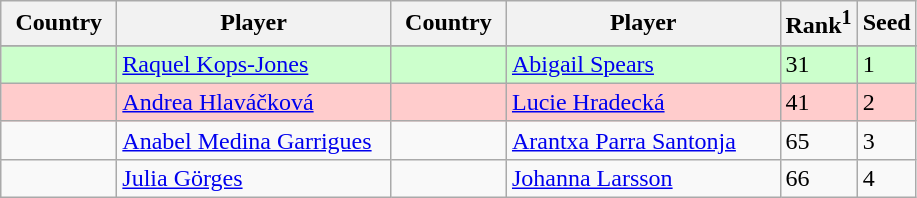<table class="sortable wikitable">
<tr>
<th width="70">Country</th>
<th width="175">Player</th>
<th width="70">Country</th>
<th width="175">Player</th>
<th>Rank<sup>1</sup></th>
<th>Seed</th>
</tr>
<tr style="background:#cfc;">
</tr>
<tr style="background:#cfc;">
<td></td>
<td><a href='#'>Raquel Kops-Jones</a></td>
<td></td>
<td><a href='#'>Abigail Spears</a></td>
<td>31</td>
<td>1</td>
</tr>
<tr style="background:#fcc;">
<td></td>
<td><a href='#'>Andrea Hlaváčková</a></td>
<td></td>
<td><a href='#'>Lucie Hradecká</a></td>
<td>41</td>
<td>2</td>
</tr>
<tr>
<td></td>
<td><a href='#'>Anabel Medina Garrigues</a></td>
<td></td>
<td><a href='#'>Arantxa Parra Santonja</a></td>
<td>65</td>
<td>3</td>
</tr>
<tr>
<td></td>
<td><a href='#'>Julia Görges</a></td>
<td></td>
<td><a href='#'>Johanna Larsson</a></td>
<td>66</td>
<td>4</td>
</tr>
</table>
